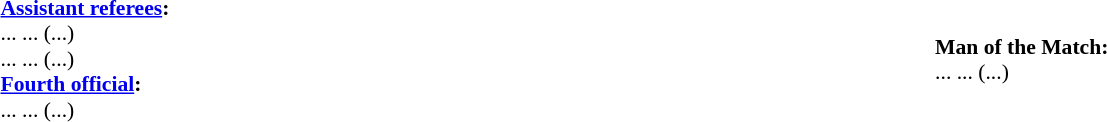<table width=100% style="font-size: 90%">
<tr>
<td><br><strong><a href='#'>Assistant referees</a>:</strong>
<br>... ... (...)
<br>... ... (...)
<br><strong><a href='#'>Fourth official</a>:</strong>
<br>... ... (...)</td>
<td><br><strong>Man of the Match:</strong>
<br>... ... (...)</td>
</tr>
</table>
